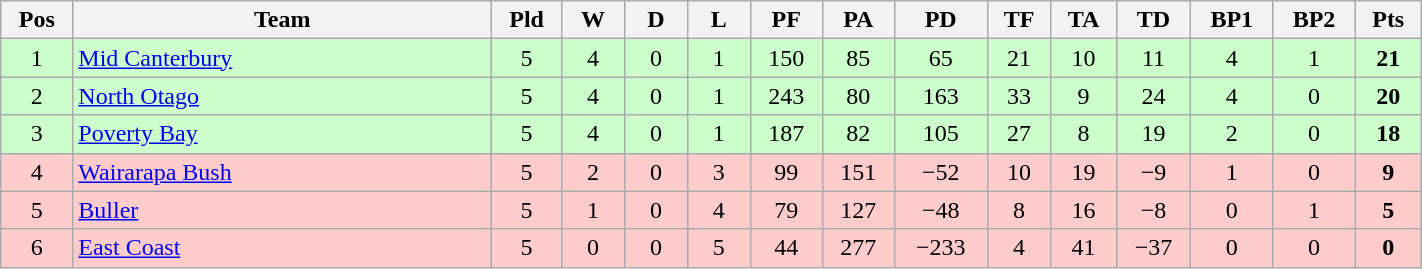<table class="wikitable" style="text-align:center;width:75%">
<tr>
<th style="width:20px" abbr="Position">Pos</th>
<th style="width:175px">Team</th>
<th style="width:20px" abbr="Played">Pld</th>
<th style="width:20px" abbr="Won">W</th>
<th style="width:20px" abbr="Drawn">D</th>
<th style="width:20px" abbr="Lost">L</th>
<th style="width:20px" abbr="Points for">PF</th>
<th style="width:20px" abbr="Points against">PA</th>
<th style="width:25px" abbr="Points difference">PD</th>
<th style="width:20px" abbr="Tries for">TF</th>
<th style="width:20px" abbr="Tries against">TA</th>
<th style="width:25px" abbr="Tries difference">TD</th>
<th style="width:20px" abbr="Bonus Points 1">BP1</th>
<th style="width:20px" abbr="Bonus Points 2">BP2</th>
<th style="width:20px" abbr="Points">Pts</th>
</tr>
<tr style="background:#cfc">
<td>1</td>
<td style="text-align:left"><a href='#'>Mid Canterbury</a></td>
<td>5</td>
<td>4</td>
<td>0</td>
<td>1</td>
<td>150</td>
<td>85</td>
<td>65</td>
<td>21</td>
<td>10</td>
<td>11</td>
<td>4</td>
<td>1</td>
<td><strong>21</strong></td>
</tr>
<tr style="background:#cfc">
<td>2</td>
<td style="text-align:left"><a href='#'>North Otago</a></td>
<td>5</td>
<td>4</td>
<td>0</td>
<td>1</td>
<td>243</td>
<td>80</td>
<td>163</td>
<td>33</td>
<td>9</td>
<td>24</td>
<td>4</td>
<td>0</td>
<td><strong>20</strong></td>
</tr>
<tr style="background:#cfc">
<td>3</td>
<td style="text-align:left"><a href='#'>Poverty Bay</a></td>
<td>5</td>
<td>4</td>
<td>0</td>
<td>1</td>
<td>187</td>
<td>82</td>
<td>105</td>
<td>27</td>
<td>8</td>
<td>19</td>
<td>2</td>
<td>0</td>
<td><strong>18</strong></td>
</tr>
<tr style="background:#fcc">
<td>4</td>
<td style="text-align:left"><a href='#'>Wairarapa Bush</a></td>
<td>5</td>
<td>2</td>
<td>0</td>
<td>3</td>
<td>99</td>
<td>151</td>
<td>−52</td>
<td>10</td>
<td>19</td>
<td>−9</td>
<td>1</td>
<td>0</td>
<td><strong>9</strong></td>
</tr>
<tr style="background:#fcc">
<td>5</td>
<td style="text-align:left"><a href='#'>Buller</a></td>
<td>5</td>
<td>1</td>
<td>0</td>
<td>4</td>
<td>79</td>
<td>127</td>
<td>−48</td>
<td>8</td>
<td>16</td>
<td>−8</td>
<td>0</td>
<td>1</td>
<td><strong>5</strong></td>
</tr>
<tr style="background:#fcc">
<td>6</td>
<td style="text-align:left"><a href='#'>East Coast</a></td>
<td>5</td>
<td>0</td>
<td>0</td>
<td>5</td>
<td>44</td>
<td>277</td>
<td>−233</td>
<td>4</td>
<td>41</td>
<td>−37</td>
<td>0</td>
<td>0</td>
<td><strong>0</strong></td>
</tr>
</table>
